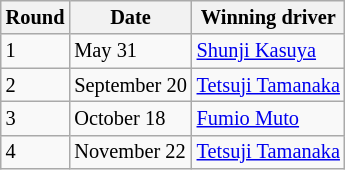<table class="wikitable" style="font-size:85%;">
<tr>
<th>Round</th>
<th>Date</th>
<th>Winning driver</th>
</tr>
<tr>
<td>1</td>
<td>May 31</td>
<td> <a href='#'>Shunji Kasuya</a></td>
</tr>
<tr>
<td>2</td>
<td>September 20</td>
<td> <a href='#'>Tetsuji Tamanaka</a></td>
</tr>
<tr>
<td>3</td>
<td>October 18</td>
<td> <a href='#'>Fumio Muto</a></td>
</tr>
<tr>
<td>4</td>
<td>November 22</td>
<td> <a href='#'>Tetsuji Tamanaka</a></td>
</tr>
</table>
